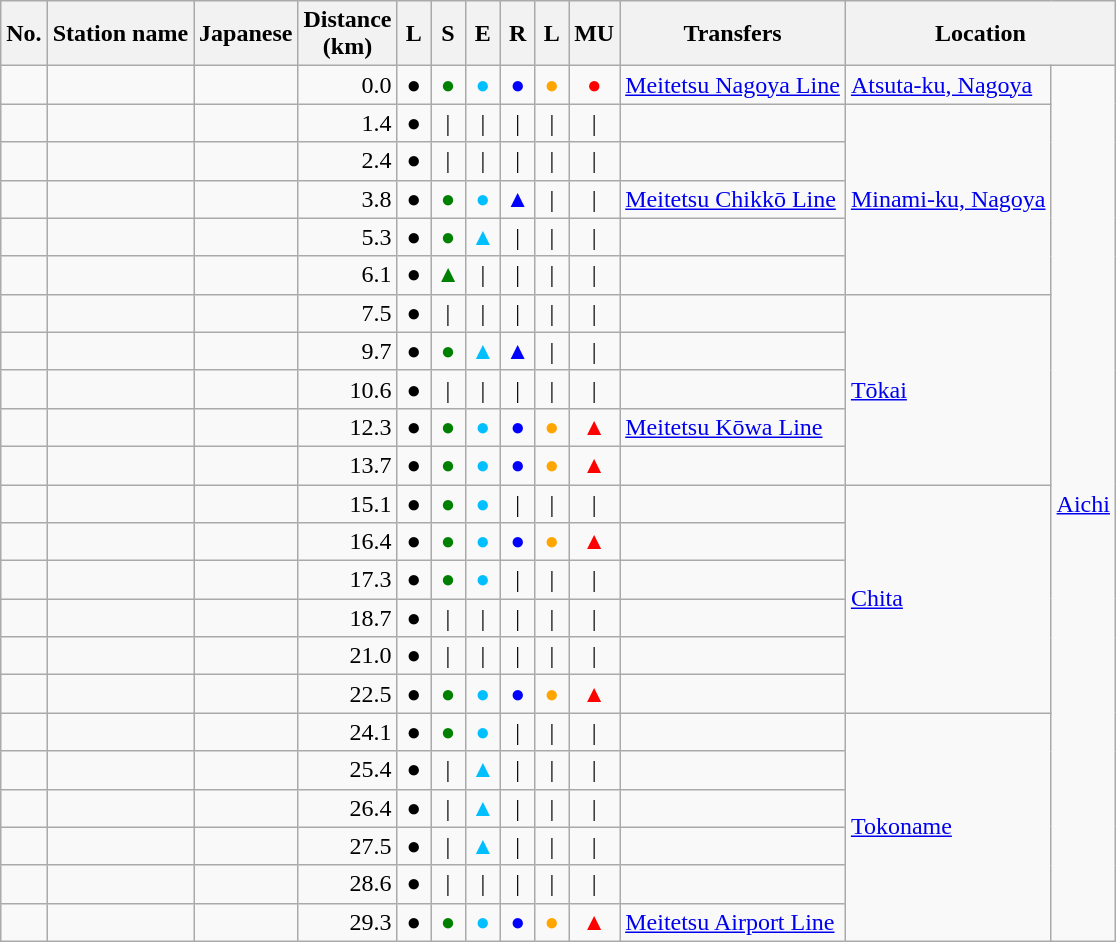<table class="wikitable">
<tr>
<th>No.</th>
<th>Station name</th>
<th>Japanese</th>
<th>Distance<br>(km)</th>
<th width=15px>L</th>
<th width=15px>S</th>
<th width=15px>E</th>
<th width=15px>R</th>
<th width=15px>L</th>
<th width=15px>MU</th>
<th>Transfers</th>
<th colspan=2>Location</th>
</tr>
<tr>
<td></td>
<td></td>
<td></td>
<td align=right>0.0</td>
<td align=center>●</td>
<td align=center style="color:green">●</td>
<td align=center style="color:deepskyblue">●</td>
<td align=center style="color:blue">●</td>
<td align=center style="color:orange">●</td>
<td align=center style="color:red">●</td>
<td> <a href='#'>Meitetsu Nagoya Line</a></td>
<td><a href='#'>Atsuta-ku, Nagoya</a></td>
<td rowspan=23><a href='#'>Aichi</a></td>
</tr>
<tr>
<td></td>
<td></td>
<td></td>
<td align=right>1.4</td>
<td align=center>●</td>
<td align=center>|</td>
<td align=center>|</td>
<td align=center>|</td>
<td align=center>|</td>
<td align=center>|</td>
<td></td>
<td rowspan=5><a href='#'>Minami-ku, Nagoya</a></td>
</tr>
<tr>
<td></td>
<td></td>
<td></td>
<td align=right>2.4</td>
<td align=center>●</td>
<td align=center>|</td>
<td align=center>|</td>
<td align=center>|</td>
<td align=center>|</td>
<td align=center>|</td>
<td></td>
</tr>
<tr>
<td></td>
<td></td>
<td></td>
<td align=right>3.8</td>
<td align=center>●</td>
<td align=center style="color:green">●</td>
<td align=center style="color:deepskyblue">●</td>
<td align=center style="color:blue">▲</td>
<td align=center>|</td>
<td align=center>|</td>
<td> <a href='#'>Meitetsu Chikkō Line</a></td>
</tr>
<tr>
<td></td>
<td></td>
<td></td>
<td align=right>5.3</td>
<td align=center>●</td>
<td align=center style="color:green">●</td>
<td align=center style="color:deepskyblue">▲</td>
<td align=center>|</td>
<td align=center>|</td>
<td align=center>|</td>
<td></td>
</tr>
<tr>
<td></td>
<td></td>
<td></td>
<td align=right>6.1</td>
<td align=center>●</td>
<td align=center style="color:green">▲</td>
<td align=center>|</td>
<td align=center>|</td>
<td align=center>|</td>
<td align=center>|</td>
<td></td>
</tr>
<tr>
<td></td>
<td></td>
<td></td>
<td align=right>7.5</td>
<td align=center>●</td>
<td align=center>|</td>
<td align=center>|</td>
<td align=center>|</td>
<td align=center>|</td>
<td align=center>|</td>
<td></td>
<td rowspan=5><a href='#'>Tōkai</a></td>
</tr>
<tr>
<td></td>
<td></td>
<td></td>
<td align=right>9.7</td>
<td align=center>●</td>
<td align=center style="color:green">●</td>
<td align=center style="color:deepskyblue">▲</td>
<td align=center style="color:blue">▲</td>
<td align=center>|</td>
<td align=center>|</td>
<td></td>
</tr>
<tr>
<td></td>
<td></td>
<td></td>
<td align=right>10.6</td>
<td align=center>●</td>
<td align=center>|</td>
<td align=center>|</td>
<td align=center>|</td>
<td align=center>|</td>
<td align=center>|</td>
<td></td>
</tr>
<tr>
<td></td>
<td></td>
<td></td>
<td align=right>12.3</td>
<td align=center>●</td>
<td align=center style="color:green">●</td>
<td align=center style="color:deepskyblue">●</td>
<td align=center style="color:blue">●</td>
<td align=center style="color:orange">●</td>
<td align=center style="color:red">▲</td>
<td> <a href='#'>Meitetsu Kōwa Line</a></td>
</tr>
<tr>
<td></td>
<td></td>
<td></td>
<td align=right>13.7</td>
<td align=center>●</td>
<td align=center style="color:green">●</td>
<td align=center style="color:deepskyblue">●</td>
<td align=center style="color:blue">●</td>
<td align=center style="color:orange">●</td>
<td align=center style="color:red">▲</td>
<td></td>
</tr>
<tr>
<td></td>
<td></td>
<td></td>
<td align=right>15.1</td>
<td align=center>●</td>
<td align=center style="color:green">●</td>
<td align=center style="color:deepskyblue">●</td>
<td align=center>|</td>
<td align=center>|</td>
<td align=center>|</td>
<td></td>
<td rowspan=6><a href='#'>Chita</a></td>
</tr>
<tr>
<td></td>
<td></td>
<td></td>
<td align=right>16.4</td>
<td align=center>●</td>
<td align=center style="color:green">●</td>
<td align=center style="color:deepskyblue">●</td>
<td align=center style="color:blue">●</td>
<td align=center style="color:orange">●</td>
<td align=center style="color:red">▲</td>
<td></td>
</tr>
<tr>
<td></td>
<td></td>
<td></td>
<td align=right>17.3</td>
<td align=center>●</td>
<td align=center style="color:green">●</td>
<td align=center style="color:deepskyblue">●</td>
<td align=center>|</td>
<td align=center>|</td>
<td align=center>|</td>
<td></td>
</tr>
<tr>
<td></td>
<td></td>
<td></td>
<td align=right>18.7</td>
<td align=center>●</td>
<td align=center>|</td>
<td align=center>|</td>
<td align=center>|</td>
<td align=center>|</td>
<td align=center>|</td>
<td></td>
</tr>
<tr>
<td></td>
<td></td>
<td></td>
<td align=right>21.0</td>
<td align=center>●</td>
<td align=center>|</td>
<td align=center>|</td>
<td align=center>|</td>
<td align=center>|</td>
<td align=center>|</td>
<td></td>
</tr>
<tr>
<td></td>
<td></td>
<td></td>
<td align=right>22.5</td>
<td align=center>●</td>
<td align=center style="color:green">●</td>
<td align=center style="color:deepskyblue">●</td>
<td align=center style="color:blue">●</td>
<td align=center style="color:orange">●</td>
<td align=center style="color:red">▲</td>
<td></td>
</tr>
<tr>
<td></td>
<td></td>
<td></td>
<td align=right>24.1</td>
<td align=center>●</td>
<td align=center style="color:green">●</td>
<td align=center style="color:deepskyblue">●</td>
<td align=center>|</td>
<td align=center>|</td>
<td align=center>|</td>
<td></td>
<td rowspan=6><a href='#'>Tokoname</a></td>
</tr>
<tr>
<td></td>
<td></td>
<td></td>
<td align=right>25.4</td>
<td align=center>●</td>
<td align=center>|</td>
<td align=center style="color:deepskyblue">▲</td>
<td align=center>|</td>
<td align=center>|</td>
<td align=center>|</td>
<td></td>
</tr>
<tr>
<td></td>
<td></td>
<td></td>
<td align=right>26.4</td>
<td align=center>●</td>
<td align=center>|</td>
<td align=center style="color:deepskyblue">▲</td>
<td align=center>|</td>
<td align=center>|</td>
<td align=center>|</td>
<td></td>
</tr>
<tr>
<td></td>
<td></td>
<td></td>
<td align=right>27.5</td>
<td align=center>●</td>
<td align=center>|</td>
<td align=center style="color:deepskyblue">▲</td>
<td align=center>|</td>
<td align=center>|</td>
<td align=center>|</td>
<td></td>
</tr>
<tr>
<td></td>
<td></td>
<td></td>
<td align=right>28.6</td>
<td align=center>●</td>
<td align=center>|</td>
<td align=center>|</td>
<td align=center>|</td>
<td align=center>|</td>
<td align=center>|</td>
<td></td>
</tr>
<tr>
<td></td>
<td></td>
<td></td>
<td align=right>29.3</td>
<td align=center>●</td>
<td align=center style="color:green">●</td>
<td align=center style="color:deepskyblue">●</td>
<td align=center style="color:blue">●</td>
<td align=center style="color:orange">●</td>
<td align=center style="color:red">▲</td>
<td> <a href='#'>Meitetsu Airport Line</a></td>
</tr>
</table>
